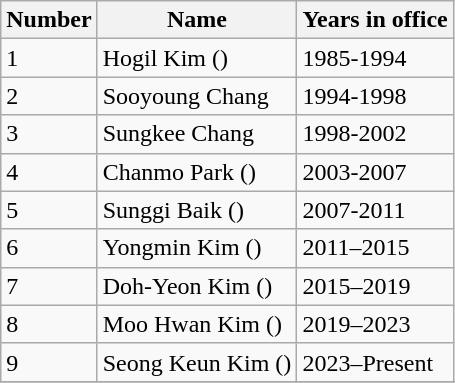<table class=wikitable>
<tr>
<th>Number</th>
<th>Name</th>
<th>Years in office</th>
</tr>
<tr>
<td>1</td>
<td>Hogil Kim  ()</td>
<td>1985-1994</td>
</tr>
<tr>
<td>2</td>
<td>Sooyoung Chang</td>
<td>1994-1998</td>
</tr>
<tr>
<td>3</td>
<td>Sungkee Chang</td>
<td>1998-2002</td>
</tr>
<tr>
<td>4</td>
<td>Chanmo Park  ()</td>
<td>2003-2007</td>
</tr>
<tr>
<td>5</td>
<td>Sunggi Baik  ()</td>
<td>2007-2011</td>
</tr>
<tr>
<td>6</td>
<td>Yongmin Kim  ()</td>
<td>2011–2015</td>
</tr>
<tr>
<td>7</td>
<td>Doh-Yeon Kim  ()</td>
<td>2015–2019</td>
</tr>
<tr>
<td>8</td>
<td>Moo Hwan Kim  ()</td>
<td>2019–2023</td>
</tr>
<tr>
<td>9</td>
<td>Seong Keun Kim  ()</td>
<td>2023–Present</td>
</tr>
<tr>
</tr>
</table>
